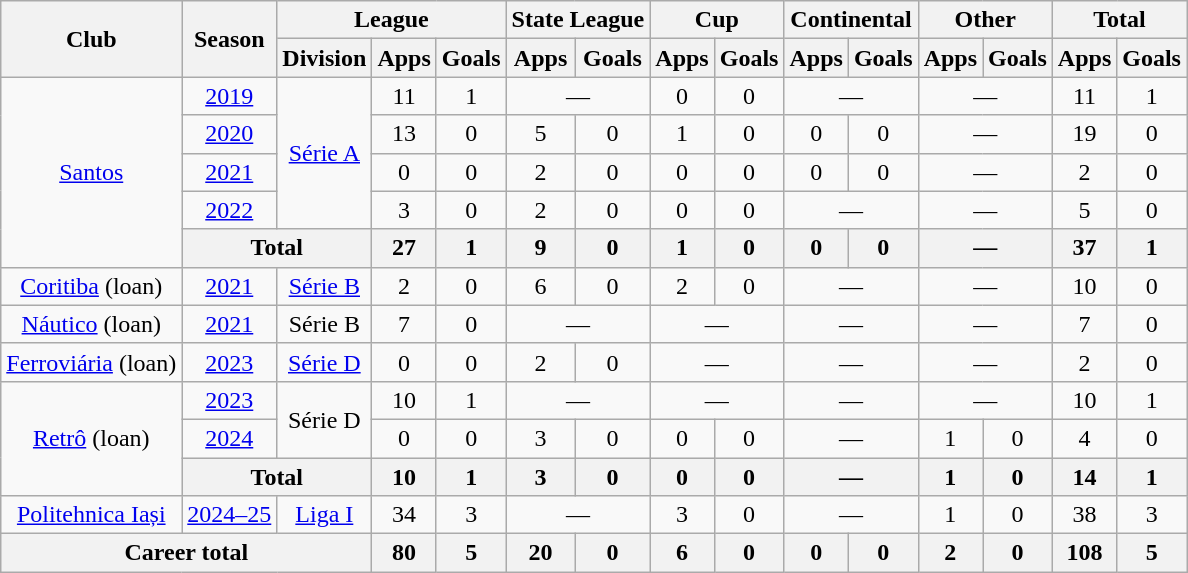<table class="wikitable" style="text-align: center;">
<tr>
<th rowspan="2">Club</th>
<th rowspan="2">Season</th>
<th colspan="3">League</th>
<th colspan="2">State League</th>
<th colspan="2">Cup</th>
<th colspan="2">Continental</th>
<th colspan="2">Other</th>
<th colspan="2">Total</th>
</tr>
<tr>
<th>Division</th>
<th>Apps</th>
<th>Goals</th>
<th>Apps</th>
<th>Goals</th>
<th>Apps</th>
<th>Goals</th>
<th>Apps</th>
<th>Goals</th>
<th>Apps</th>
<th>Goals</th>
<th>Apps</th>
<th>Goals</th>
</tr>
<tr>
<td rowspan="5" valign="center"><a href='#'>Santos</a></td>
<td><a href='#'>2019</a></td>
<td rowspan="4"><a href='#'>Série A</a></td>
<td>11</td>
<td>1</td>
<td colspan="2">—</td>
<td>0</td>
<td>0</td>
<td colspan="2">—</td>
<td colspan="2">—</td>
<td>11</td>
<td>1</td>
</tr>
<tr>
<td><a href='#'>2020</a></td>
<td>13</td>
<td>0</td>
<td>5</td>
<td>0</td>
<td>1</td>
<td>0</td>
<td>0</td>
<td>0</td>
<td colspan="2">—</td>
<td>19</td>
<td>0</td>
</tr>
<tr>
<td><a href='#'>2021</a></td>
<td>0</td>
<td>0</td>
<td>2</td>
<td>0</td>
<td>0</td>
<td>0</td>
<td>0</td>
<td>0</td>
<td colspan="2">—</td>
<td>2</td>
<td>0</td>
</tr>
<tr>
<td><a href='#'>2022</a></td>
<td>3</td>
<td>0</td>
<td>2</td>
<td>0</td>
<td>0</td>
<td>0</td>
<td colspan="2">—</td>
<td colspan="2">—</td>
<td>5</td>
<td>0</td>
</tr>
<tr>
<th colspan="2">Total</th>
<th>27</th>
<th>1</th>
<th>9</th>
<th>0</th>
<th>1</th>
<th>0</th>
<th>0</th>
<th>0</th>
<th colspan="2">—</th>
<th>37</th>
<th>1</th>
</tr>
<tr>
<td valign="center"><a href='#'>Coritiba</a> (loan)</td>
<td><a href='#'>2021</a></td>
<td><a href='#'>Série B</a></td>
<td>2</td>
<td>0</td>
<td>6</td>
<td>0</td>
<td>2</td>
<td>0</td>
<td colspan="2">—</td>
<td colspan="2">—</td>
<td>10</td>
<td>0</td>
</tr>
<tr>
<td valign="center"><a href='#'>Náutico</a> (loan)</td>
<td><a href='#'>2021</a></td>
<td>Série B</td>
<td>7</td>
<td>0</td>
<td colspan="2">—</td>
<td colspan="2">—</td>
<td colspan="2">—</td>
<td colspan="2">—</td>
<td>7</td>
<td>0</td>
</tr>
<tr>
<td valign="center"><a href='#'>Ferroviária</a> (loan)</td>
<td><a href='#'>2023</a></td>
<td><a href='#'>Série D</a></td>
<td>0</td>
<td>0</td>
<td>2</td>
<td>0</td>
<td colspan="2">—</td>
<td colspan="2">—</td>
<td colspan="2">—</td>
<td>2</td>
<td>0</td>
</tr>
<tr>
<td rowspan="3" valign="center"><a href='#'>Retrô</a> (loan)</td>
<td><a href='#'>2023</a></td>
<td rowspan="2">Série D</td>
<td>10</td>
<td>1</td>
<td colspan="2">—</td>
<td colspan="2">—</td>
<td colspan="2">—</td>
<td colspan="2">—</td>
<td>10</td>
<td>1</td>
</tr>
<tr>
<td><a href='#'>2024</a></td>
<td>0</td>
<td>0</td>
<td>3</td>
<td>0</td>
<td>0</td>
<td>0</td>
<td colspan="2">—</td>
<td>1</td>
<td>0</td>
<td>4</td>
<td>0</td>
</tr>
<tr>
<th colspan="2">Total</th>
<th>10</th>
<th>1</th>
<th>3</th>
<th>0</th>
<th>0</th>
<th>0</th>
<th colspan="2">—</th>
<th>1</th>
<th>0</th>
<th>14</th>
<th>1</th>
</tr>
<tr>
<td valign="center"><a href='#'>Politehnica Iași</a></td>
<td><a href='#'>2024–25</a></td>
<td><a href='#'>Liga I</a></td>
<td>34</td>
<td>3</td>
<td colspan="2">—</td>
<td>3</td>
<td>0</td>
<td colspan="2">—</td>
<td>1</td>
<td>0</td>
<td>38</td>
<td>3</td>
</tr>
<tr>
<th colspan="3"><strong>Career total</strong></th>
<th>80</th>
<th>5</th>
<th>20</th>
<th>0</th>
<th>6</th>
<th>0</th>
<th>0</th>
<th>0</th>
<th>2</th>
<th>0</th>
<th>108</th>
<th>5</th>
</tr>
</table>
